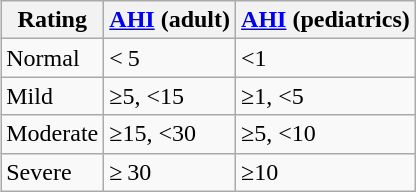<table class="wikitable" align="right" style="margin: 1em 1em ">
<tr>
<th>Rating</th>
<th><a href='#'>AHI</a> (adult)</th>
<th><a href='#'>AHI</a> (pediatrics)</th>
</tr>
<tr>
<td>Normal</td>
<td>< 5</td>
<td><1</td>
</tr>
<tr>
<td>Mild</td>
<td>≥5, <15</td>
<td>≥1, <5</td>
</tr>
<tr>
<td>Moderate</td>
<td>≥15, <30</td>
<td>≥5, <10</td>
</tr>
<tr>
<td>Severe</td>
<td>≥ 30</td>
<td>≥10</td>
</tr>
</table>
